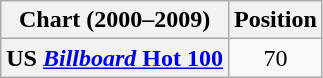<table class="wikitable plainrowheaders" style="text-align:center">
<tr>
<th>Chart (2000–2009)</th>
<th>Position</th>
</tr>
<tr>
<th scope="row">US <a href='#'><em>Billboard</em> Hot 100</a></th>
<td>70</td>
</tr>
</table>
